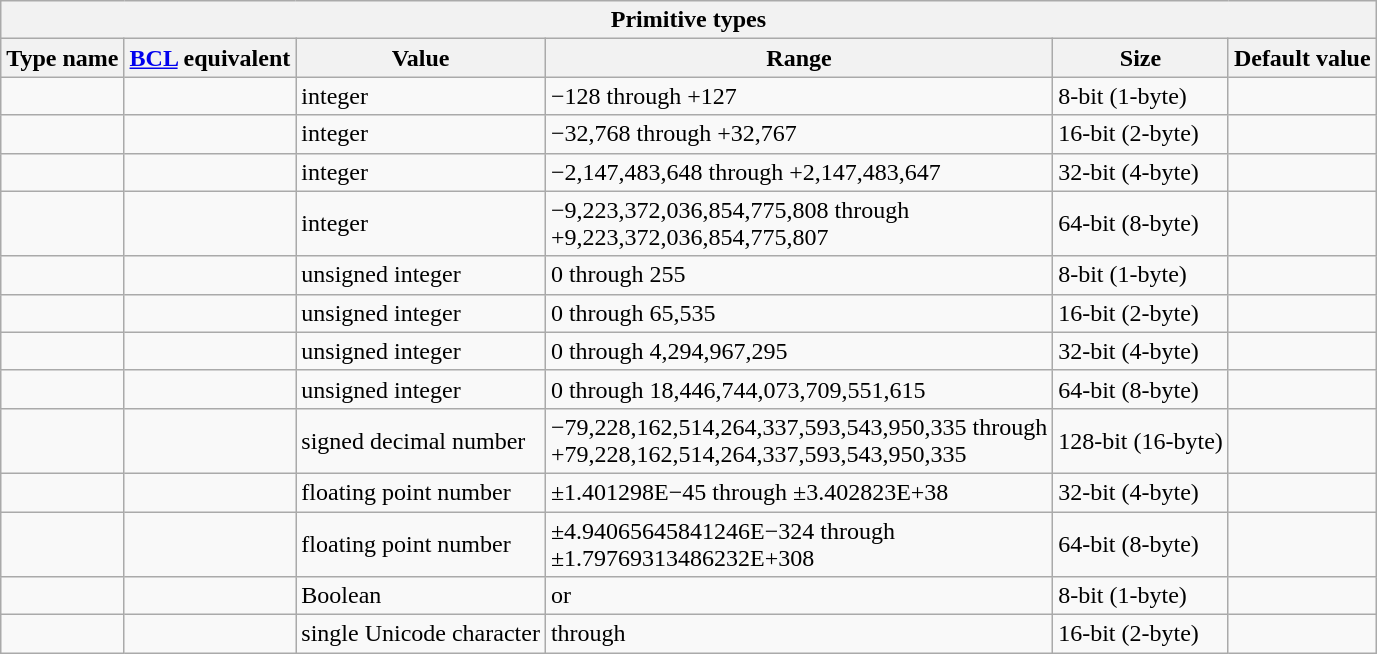<table class="wikitable">
<tr>
<th colspan="6">Primitive types</th>
</tr>
<tr>
<th>Type name</th>
<th><a href='#'>BCL</a> equivalent</th>
<th>Value</th>
<th>Range</th>
<th>Size</th>
<th>Default value</th>
</tr>
<tr>
<td></td>
<td></td>
<td>integer</td>
<td>−128 through +127</td>
<td>8-bit (1-byte)</td>
<td></td>
</tr>
<tr>
<td></td>
<td></td>
<td>integer</td>
<td>−32,768 through +32,767</td>
<td>16-bit (2-byte)</td>
<td></td>
</tr>
<tr>
<td></td>
<td></td>
<td>integer</td>
<td>−2,147,483,648 through +2,147,483,647</td>
<td>32-bit (4-byte)</td>
<td></td>
</tr>
<tr>
<td></td>
<td></td>
<td>integer</td>
<td>−9,223,372,036,854,775,808 through<br> +9,223,372,036,854,775,807</td>
<td>64-bit (8-byte)</td>
<td></td>
</tr>
<tr>
<td></td>
<td></td>
<td>unsigned integer</td>
<td>0 through 255</td>
<td>8-bit (1-byte)</td>
<td></td>
</tr>
<tr>
<td></td>
<td></td>
<td>unsigned integer</td>
<td>0 through 65,535</td>
<td>16-bit (2-byte)</td>
<td></td>
</tr>
<tr>
<td></td>
<td></td>
<td>unsigned integer</td>
<td>0 through 4,294,967,295</td>
<td>32-bit (4-byte)</td>
<td></td>
</tr>
<tr>
<td></td>
<td></td>
<td>unsigned integer</td>
<td>0 through 18,446,744,073,709,551,615</td>
<td>64-bit (8-byte)</td>
<td></td>
</tr>
<tr>
<td></td>
<td></td>
<td>signed decimal number</td>
<td>−79,228,162,514,264,337,593,543,950,335 through<br> +79,228,162,514,264,337,593,543,950,335</td>
<td>128-bit (16-byte)</td>
<td></td>
</tr>
<tr>
<td></td>
<td></td>
<td>floating point number</td>
<td>±1.401298E−45 through ±3.402823E+38</td>
<td>32-bit (4-byte)</td>
<td></td>
</tr>
<tr>
<td></td>
<td></td>
<td>floating point number</td>
<td>±4.94065645841246E−324 through<br> ±1.79769313486232E+308</td>
<td>64-bit (8-byte)</td>
<td></td>
</tr>
<tr>
<td></td>
<td></td>
<td>Boolean</td>
<td> or </td>
<td>8-bit (1-byte)</td>
<td></td>
</tr>
<tr>
<td></td>
<td></td>
<td>single Unicode character</td>
<td> through </td>
<td>16-bit (2-byte)</td>
<td></td>
</tr>
</table>
